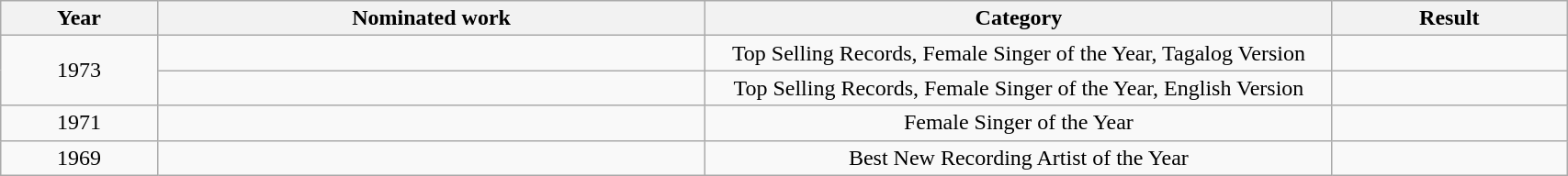<table width="90%" class="wikitable sortable">
<tr>
<th width="10%">Year</th>
<th width="35%">Nominated work</th>
<th width="40%">Category</th>
<th width="15%">Result</th>
</tr>
<tr>
<td align="center" rowspan="2">1973</td>
<td align="center"></td>
<td align="center">Top Selling Records, Female Singer of the Year, Tagalog Version</td>
<td></td>
</tr>
<tr>
<td align="center"></td>
<td align="center">Top Selling Records, Female Singer of the Year, English Version</td>
<td></td>
</tr>
<tr>
<td align="center">1971</td>
<td align="center"></td>
<td align="center">Female Singer of the Year</td>
<td></td>
</tr>
<tr>
<td align="center">1969</td>
<td align="center"></td>
<td align="center">Best New Recording Artist of the Year</td>
<td></td>
</tr>
</table>
